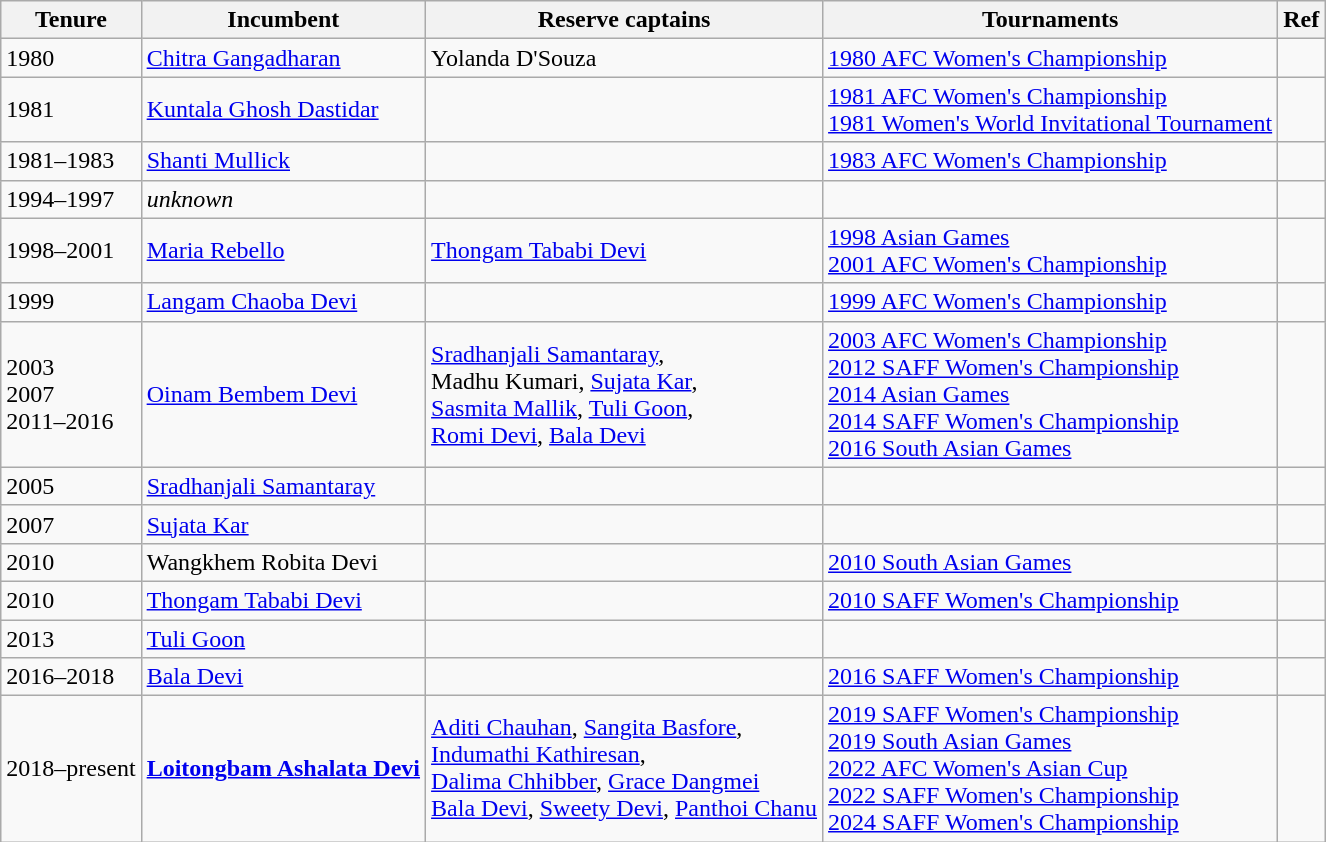<table class="wikitable">
<tr>
<th>Tenure</th>
<th>Incumbent</th>
<th>Reserve captains</th>
<th>Tournaments</th>
<th>Ref</th>
</tr>
<tr>
<td>1980</td>
<td><a href='#'>Chitra Gangadharan</a></td>
<td>Yolanda D'Souza</td>
<td><a href='#'>1980 AFC Women's Championship</a></td>
<td></td>
</tr>
<tr>
<td>1981</td>
<td><a href='#'>Kuntala Ghosh Dastidar</a></td>
<td></td>
<td><a href='#'>1981 AFC Women's Championship</a><br><a href='#'>1981 Women's World Invitational Tournament</a></td>
<td></td>
</tr>
<tr>
<td>1981–1983</td>
<td><a href='#'>Shanti Mullick</a></td>
<td></td>
<td><a href='#'>1983 AFC Women's Championship</a></td>
<td></td>
</tr>
<tr>
<td>1994–1997</td>
<td><em>unknown</em></td>
<td></td>
<td></td>
<td></td>
</tr>
<tr>
<td>1998–2001</td>
<td><a href='#'>Maria Rebello</a></td>
<td><a href='#'>Thongam Tababi Devi</a></td>
<td><a href='#'>1998 Asian Games</a><br><a href='#'>2001 AFC Women's Championship</a></td>
<td></td>
</tr>
<tr>
<td>1999</td>
<td><a href='#'>Langam Chaoba Devi</a></td>
<td></td>
<td><a href='#'>1999 AFC Women's Championship</a></td>
<td></td>
</tr>
<tr>
<td>2003<br>2007<br>2011–2016</td>
<td><a href='#'>Oinam Bembem Devi</a></td>
<td><a href='#'>Sradhanjali Samantaray</a>,<br>Madhu Kumari, <a href='#'>Sujata Kar</a>,<br><a href='#'>Sasmita Mallik</a>, <a href='#'>Tuli Goon</a>,<br><a href='#'>Romi Devi</a>, <a href='#'>Bala Devi</a></td>
<td><a href='#'>2003 AFC Women's Championship</a><br><a href='#'>2012 SAFF Women's Championship</a><br><a href='#'>2014 Asian Games</a><br><a href='#'>2014 SAFF Women's Championship</a><br><a href='#'>2016 South Asian Games</a></td>
<td></td>
</tr>
<tr>
<td>2005</td>
<td><a href='#'>Sradhanjali Samantaray</a></td>
<td></td>
<td></td>
<td></td>
</tr>
<tr>
<td>2007</td>
<td><a href='#'>Sujata Kar</a></td>
<td></td>
<td></td>
<td></td>
</tr>
<tr>
<td>2010</td>
<td>Wangkhem Robita Devi</td>
<td></td>
<td><a href='#'>2010 South Asian Games</a></td>
<td></td>
</tr>
<tr>
<td>2010</td>
<td><a href='#'>Thongam Tababi Devi</a></td>
<td></td>
<td><a href='#'>2010 SAFF Women's Championship</a></td>
<td></td>
</tr>
<tr>
<td>2013</td>
<td><a href='#'>Tuli Goon</a></td>
<td></td>
<td></td>
<td></td>
</tr>
<tr>
<td>2016–2018</td>
<td><a href='#'>Bala Devi</a></td>
<td></td>
<td><a href='#'>2016 SAFF Women's Championship</a></td>
<td></td>
</tr>
<tr>
<td>2018–present</td>
<td><strong><a href='#'>Loitongbam Ashalata Devi</a></strong></td>
<td><a href='#'>Aditi Chauhan</a>, <a href='#'>Sangita Basfore</a>,<br><a href='#'>Indumathi Kathiresan</a>,<br><a href='#'>Dalima Chhibber</a>, <a href='#'>Grace Dangmei</a><br><a href='#'>Bala Devi</a>, <a href='#'>Sweety Devi</a>, <a href='#'>Panthoi Chanu</a></td>
<td><a href='#'>2019 SAFF Women's Championship</a><br><a href='#'>2019 South Asian Games</a><br><a href='#'>2022 AFC Women's Asian Cup</a><br><a href='#'>2022 SAFF Women's Championship</a><br><a href='#'>2024 SAFF Women's Championship</a></td>
<td></td>
</tr>
</table>
